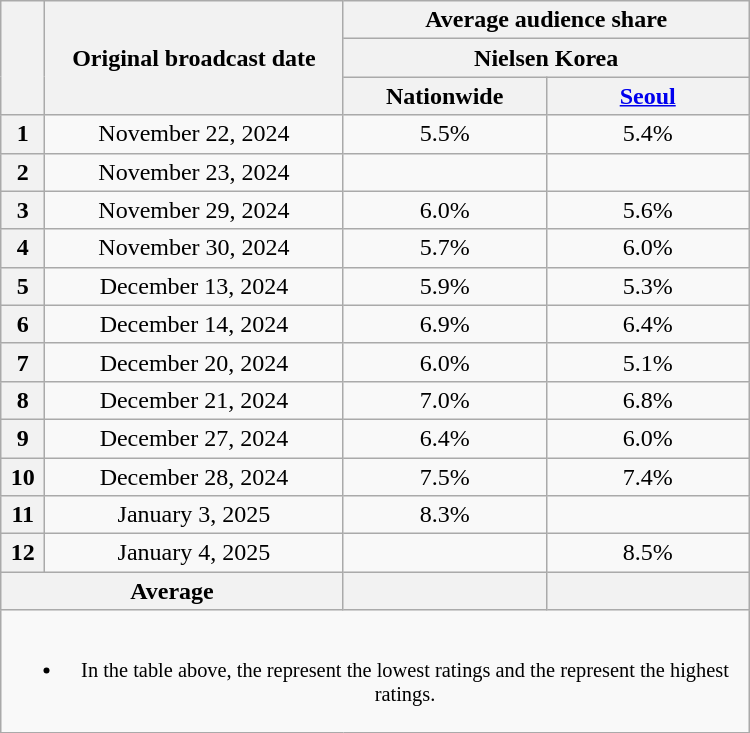<table class="wikitable" style="margin-left:auto; margin-right:auto; width:500px; text-align:center">
<tr>
<th scope="col" rowspan="3"></th>
<th scope="col" rowspan="3">Original broadcast date</th>
<th scope="col" colspan="2">Average audience share</th>
</tr>
<tr>
<th scope="col" colspan="2">Nielsen Korea</th>
</tr>
<tr>
<th scope="col" style="width:8em">Nationwide</th>
<th scope="col" style="width:8em"><a href='#'>Seoul</a></th>
</tr>
<tr>
<th scope="row">1</th>
<td>November 22, 2024</td>
<td>5.5% </td>
<td>5.4% </td>
</tr>
<tr>
<th scope="row">2</th>
<td>November 23, 2024</td>
<td><strong></strong> </td>
<td><strong></strong> </td>
</tr>
<tr>
<th scope="row">3</th>
<td>November 29, 2024</td>
<td>6.0% </td>
<td>5.6% </td>
</tr>
<tr>
<th scope="row">4</th>
<td>November 30, 2024</td>
<td>5.7% </td>
<td>6.0% </td>
</tr>
<tr>
<th scope="row">5</th>
<td>December 13, 2024</td>
<td>5.9% </td>
<td>5.3% </td>
</tr>
<tr>
<th scope="row">6</th>
<td>December 14, 2024</td>
<td>6.9% </td>
<td>6.4% </td>
</tr>
<tr>
<th scope="row">7</th>
<td>December 20, 2024</td>
<td>6.0% </td>
<td>5.1% </td>
</tr>
<tr>
<th scope="row">8</th>
<td>December 21, 2024</td>
<td>7.0% </td>
<td>6.8% </td>
</tr>
<tr>
<th scope="row">9</th>
<td>December 27, 2024</td>
<td>6.4% </td>
<td>6.0% </td>
</tr>
<tr>
<th scope="row">10</th>
<td>December 28, 2024</td>
<td>7.5% </td>
<td>7.4% </td>
</tr>
<tr>
<th scope="row">11</th>
<td>January 3, 2025</td>
<td>8.3% </td>
<td><strong></strong> </td>
</tr>
<tr>
<th scope="row">12</th>
<td>January 4, 2025</td>
<td><strong></strong> </td>
<td>8.5% </td>
</tr>
<tr>
<th scope="col" colspan="2">Average</th>
<th scope="col"></th>
<th scope="col"></th>
</tr>
<tr>
<td colspan="5" style="font-size:85%"><br><ul><li>In the table above, the <strong></strong> represent the lowest ratings and the <strong></strong> represent the highest ratings.</li></ul></td>
</tr>
</table>
